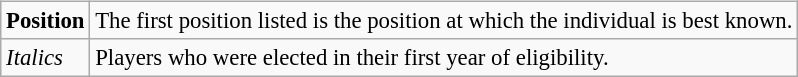<table class="wikitable" style="float:left; font-size:95%">
<tr style="white-space:nowrap;">
<td><strong>Position</strong></td>
<td>The first position listed is the position at which the individual is best known.</td>
</tr>
<tr>
<td><em>Italics </em></td>
<td>Players who were elected in their first year of eligibility.</td>
</tr>
</table>
